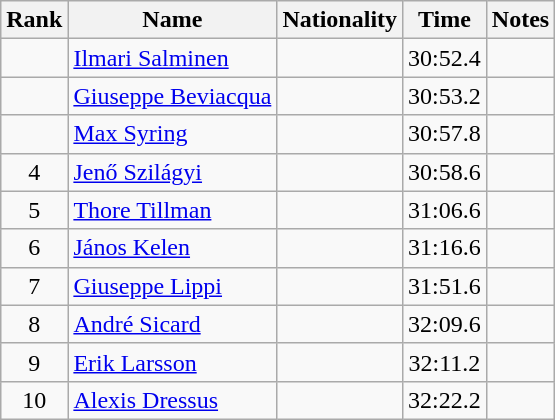<table class="wikitable sortable" style="text-align:center">
<tr>
<th>Rank</th>
<th>Name</th>
<th>Nationality</th>
<th>Time</th>
<th>Notes</th>
</tr>
<tr>
<td></td>
<td align=left><a href='#'>Ilmari Salminen</a></td>
<td align=left></td>
<td>30:52.4</td>
<td></td>
</tr>
<tr>
<td></td>
<td align=left><a href='#'>Giuseppe Beviacqua</a></td>
<td align=left></td>
<td>30:53.2</td>
<td></td>
</tr>
<tr>
<td></td>
<td align=left><a href='#'>Max Syring</a></td>
<td align=left></td>
<td>30:57.8</td>
<td></td>
</tr>
<tr>
<td>4</td>
<td align=left><a href='#'>Jenő Szilágyi</a></td>
<td align=left></td>
<td>30:58.6</td>
<td></td>
</tr>
<tr>
<td>5</td>
<td align=left><a href='#'>Thore Tillman</a></td>
<td align=left></td>
<td>31:06.6</td>
<td></td>
</tr>
<tr>
<td>6</td>
<td align=left><a href='#'>János Kelen</a></td>
<td align=left></td>
<td>31:16.6</td>
<td></td>
</tr>
<tr>
<td>7</td>
<td align=left><a href='#'>Giuseppe Lippi</a></td>
<td align=left></td>
<td>31:51.6</td>
<td></td>
</tr>
<tr>
<td>8</td>
<td align=left><a href='#'>André Sicard</a></td>
<td align=left></td>
<td>32:09.6</td>
<td></td>
</tr>
<tr>
<td>9</td>
<td align=left><a href='#'>Erik Larsson</a></td>
<td align=left></td>
<td>32:11.2</td>
<td></td>
</tr>
<tr>
<td>10</td>
<td align=left><a href='#'>Alexis Dressus</a></td>
<td align=left></td>
<td>32:22.2</td>
<td></td>
</tr>
</table>
